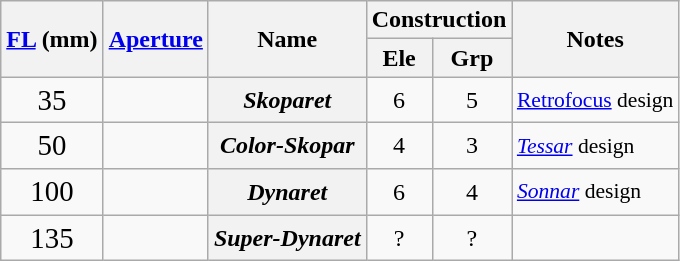<table class="wikitable sortable" style="font-size:100%;text-align:center;">
<tr>
<th rowspan=2><a href='#'>FL</a> (mm)</th>
<th rowspan=2><a href='#'>Aperture</a></th>
<th rowspan=2>Name</th>
<th colspan=2>Construction</th>
<th rowspan=2 class="unsortable">Notes</th>
</tr>
<tr>
<th>Ele</th>
<th>Grp</th>
</tr>
<tr>
<td style="font-size:120%;">35</td>
<td></td>
<th><em>Skoparet</em></th>
<td>6</td>
<td>5</td>
<td style="font-size:90%;text-align:left;"><a href='#'>Retrofocus</a> design</td>
</tr>
<tr>
<td style="font-size:120%;">50</td>
<td></td>
<th><em>Color-Skopar</em></th>
<td>4</td>
<td>3</td>
<td style="font-size:90%;text-align:left;"><a href='#'><em>Tessar</em></a> design</td>
</tr>
<tr>
<td style="font-size:120%;">100</td>
<td></td>
<th><em>Dynaret</em></th>
<td>6</td>
<td>4</td>
<td style="font-size:90%;text-align:left;"><a href='#'><em>Sonnar</em></a> design</td>
</tr>
<tr>
<td style="font-size:120%;">135</td>
<td></td>
<th><em>Super-Dynaret</em></th>
<td>?</td>
<td>?</td>
<td style="font-size:90%;text-align:left;"></td>
</tr>
</table>
